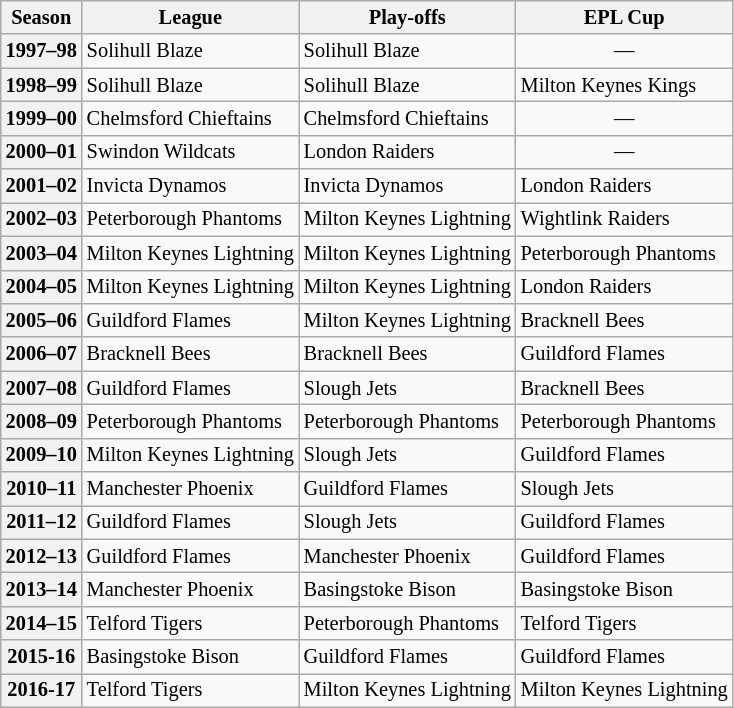<table class="wikitable sortable" style="font-size:85%">
<tr>
<th>Season</th>
<th>League</th>
<th>Play-offs</th>
<th>EPL Cup</th>
</tr>
<tr>
<th>1997–98</th>
<td>Solihull Blaze</td>
<td>Solihull Blaze</td>
<td align=center>—</td>
</tr>
<tr>
<th>1998–99</th>
<td>Solihull Blaze</td>
<td>Solihull Blaze</td>
<td>Milton Keynes Kings</td>
</tr>
<tr>
<th>1999–00</th>
<td>Chelmsford Chieftains</td>
<td>Chelmsford Chieftains</td>
<td align=center>—</td>
</tr>
<tr>
<th>2000–01</th>
<td>Swindon Wildcats</td>
<td>London Raiders</td>
<td align=center>—</td>
</tr>
<tr>
<th>2001–02</th>
<td>Invicta Dynamos</td>
<td>Invicta Dynamos</td>
<td>London Raiders</td>
</tr>
<tr>
<th>2002–03</th>
<td>Peterborough Phantoms</td>
<td>Milton Keynes Lightning</td>
<td>Wightlink Raiders</td>
</tr>
<tr>
<th>2003–04</th>
<td>Milton Keynes Lightning</td>
<td>Milton Keynes Lightning</td>
<td>Peterborough Phantoms</td>
</tr>
<tr>
<th>2004–05</th>
<td>Milton Keynes Lightning</td>
<td>Milton Keynes Lightning</td>
<td>London Raiders</td>
</tr>
<tr>
<th>2005–06</th>
<td>Guildford Flames</td>
<td>Milton Keynes Lightning</td>
<td>Bracknell Bees</td>
</tr>
<tr>
<th>2006–07</th>
<td>Bracknell Bees</td>
<td>Bracknell Bees</td>
<td>Guildford Flames</td>
</tr>
<tr>
<th>2007–08</th>
<td>Guildford Flames</td>
<td>Slough Jets</td>
<td>Bracknell Bees</td>
</tr>
<tr>
<th>2008–09</th>
<td>Peterborough Phantoms</td>
<td>Peterborough Phantoms</td>
<td>Peterborough Phantoms</td>
</tr>
<tr>
<th>2009–10</th>
<td>Milton Keynes Lightning</td>
<td>Slough Jets</td>
<td>Guildford Flames</td>
</tr>
<tr>
<th>2010–11</th>
<td>Manchester Phoenix</td>
<td>Guildford Flames</td>
<td>Slough Jets</td>
</tr>
<tr>
<th>2011–12</th>
<td>Guildford Flames</td>
<td>Slough Jets</td>
<td>Guildford Flames</td>
</tr>
<tr>
<th>2012–13</th>
<td>Guildford Flames</td>
<td>Manchester Phoenix</td>
<td>Guildford Flames</td>
</tr>
<tr>
<th>2013–14</th>
<td>Manchester Phoenix</td>
<td>Basingstoke Bison</td>
<td>Basingstoke Bison</td>
</tr>
<tr>
<th>2014–15</th>
<td>Telford Tigers</td>
<td>Peterborough Phantoms</td>
<td>Telford Tigers</td>
</tr>
<tr>
<th>2015-16</th>
<td>Basingstoke Bison</td>
<td>Guildford Flames</td>
<td>Guildford Flames</td>
</tr>
<tr>
<th>2016-17</th>
<td>Telford Tigers</td>
<td>Milton Keynes Lightning</td>
<td>Milton Keynes Lightning</td>
</tr>
</table>
